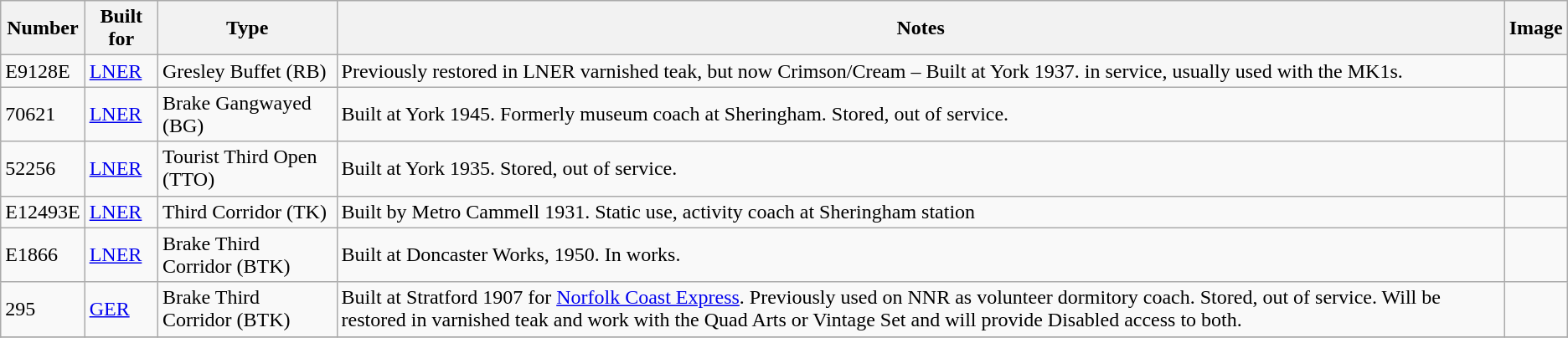<table class="wikitable">
<tr>
<th>Number</th>
<th>Built for</th>
<th>Type</th>
<th>Notes</th>
<th>Image</th>
</tr>
<tr>
<td>E9128E</td>
<td><a href='#'>LNER</a></td>
<td>Gresley Buffet (RB)</td>
<td>Previously restored in LNER varnished teak, but now Crimson/Cream – Built at York 1937. in service, usually used with the MK1s.</td>
<td></td>
</tr>
<tr>
<td>70621</td>
<td><a href='#'>LNER</a></td>
<td>Brake Gangwayed (BG)</td>
<td>Built at York 1945. Formerly museum coach at Sheringham. Stored, out of service.</td>
<td></td>
</tr>
<tr>
<td>52256</td>
<td><a href='#'>LNER</a></td>
<td>Tourist Third Open (TTO)</td>
<td>Built at York 1935. Stored, out of service.</td>
<td></td>
</tr>
<tr>
<td>E12493E</td>
<td><a href='#'>LNER</a></td>
<td>Third Corridor (TK)</td>
<td>Built by Metro Cammell 1931. Static use, activity coach at Sheringham station</td>
<td></td>
</tr>
<tr>
<td>E1866</td>
<td><a href='#'>LNER</a></td>
<td>Brake Third Corridor (BTK)</td>
<td>Built at Doncaster Works, 1950. In works.</td>
<td></td>
</tr>
<tr>
<td>295</td>
<td><a href='#'>GER</a></td>
<td>Brake Third Corridor (BTK)</td>
<td>Built at Stratford 1907 for <a href='#'>Norfolk Coast Express</a>. Previously used on NNR as volunteer dormitory coach. Stored, out of service. Will be restored in varnished teak and work with the Quad Arts or Vintage Set and will provide Disabled access to both.</td>
<td></td>
</tr>
<tr>
</tr>
</table>
